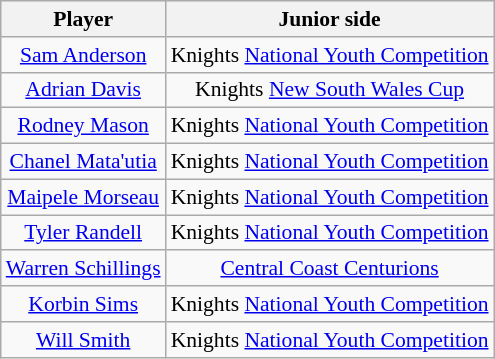<table class="wikitable sortable" style="text-align: center; font-size:90%">
<tr style="background:#efefef;">
<th>Player</th>
<th>Junior side</th>
</tr>
<tr>
<td><a href='#'>Sam Anderson</a></td>
<td>Knights <a href='#'>National Youth Competition</a></td>
</tr>
<tr>
<td><a href='#'>Adrian Davis</a></td>
<td>Knights <a href='#'>New South Wales Cup</a></td>
</tr>
<tr>
<td><a href='#'>Rodney Mason</a></td>
<td>Knights <a href='#'>National Youth Competition</a></td>
</tr>
<tr>
<td><a href='#'>Chanel Mata'utia</a></td>
<td>Knights <a href='#'>National Youth Competition</a></td>
</tr>
<tr>
<td><a href='#'>Maipele Morseau</a></td>
<td>Knights <a href='#'>National Youth Competition</a></td>
</tr>
<tr>
<td><a href='#'>Tyler Randell</a></td>
<td>Knights <a href='#'>National Youth Competition</a></td>
</tr>
<tr>
<td><a href='#'>Warren Schillings</a></td>
<td><a href='#'>Central Coast Centurions</a></td>
</tr>
<tr>
<td><a href='#'>Korbin Sims</a></td>
<td>Knights <a href='#'>National Youth Competition</a></td>
</tr>
<tr>
<td><a href='#'>Will Smith</a></td>
<td>Knights <a href='#'>National Youth Competition</a></td>
</tr>
</table>
